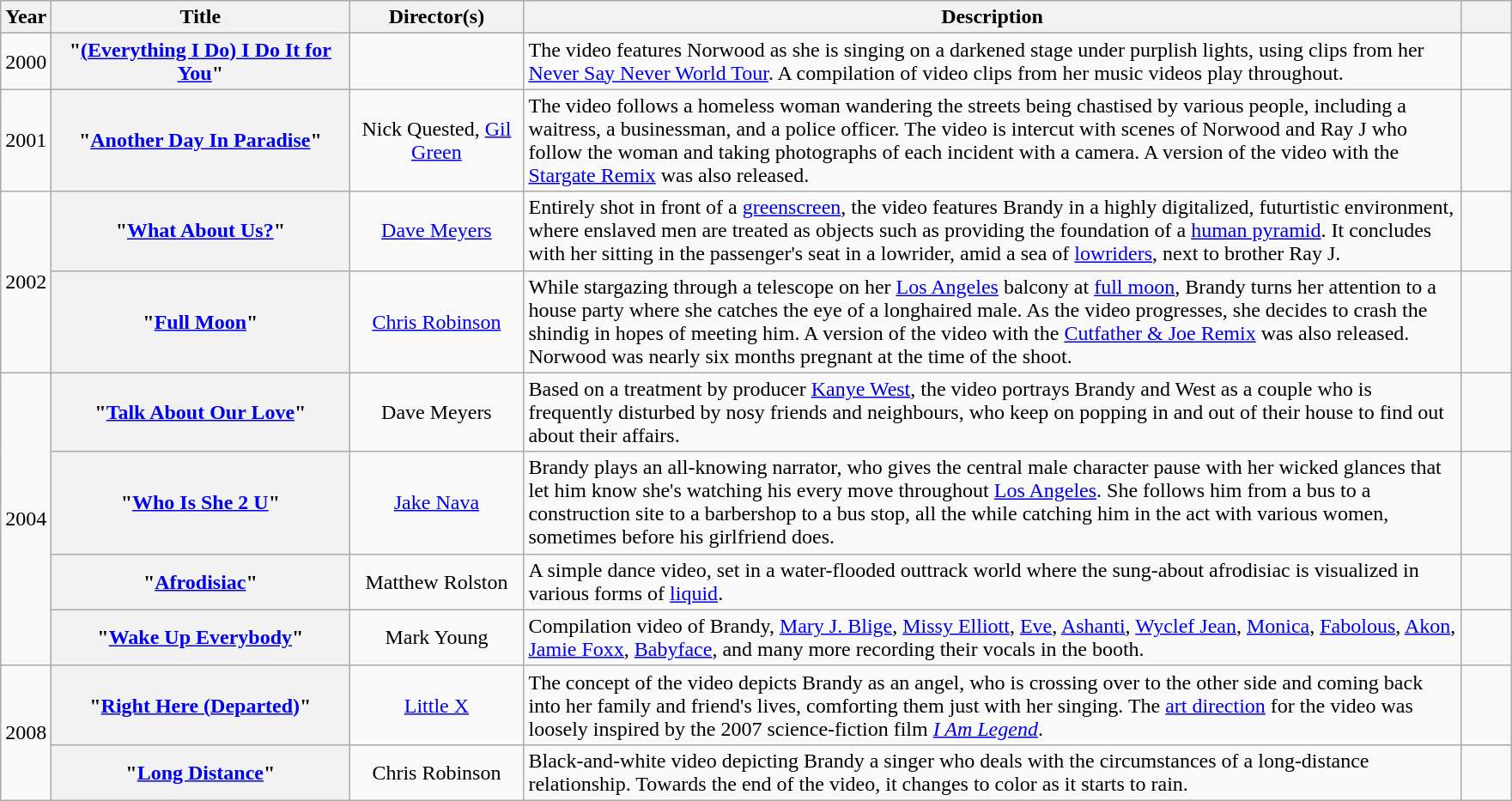<table class="wikitable sortable plainrowheaders" style="text-align:center;">
<tr>
<th scope="col" style="width:2em;">Year</th>
<th scope="col" style="width:14em;">Title</th>
<th scope="col" style="width:8em;">Director(s)</th>
<th scope="col" style="width:45em;" class="unsortable">Description</th>
<th scope="col" style="width:2em;" class="unsortable"></th>
</tr>
<tr>
<td align="center" rowspan="1">2000</td>
<th scope="row">"<a href='#'>(Everything I Do) I Do It for You</a>"</th>
<td></td>
<td align="left">The video features Norwood as she is singing on a darkened stage under purplish lights, using clips from her <a href='#'>Never Say Never World Tour</a>. A compilation of video clips from her music videos play throughout.</td>
<td></td>
</tr>
<tr>
<td align="center" rowspan="1">2001</td>
<th scope="row">"<a href='#'>Another Day In Paradise</a>"</th>
<td>Nick Quested, <a href='#'>Gil Green</a></td>
<td align="left">The video follows a homeless woman wandering the streets being chastised by various people, including a waitress, a businessman, and a police officer. The video is intercut with scenes of Norwood and Ray J who follow the woman and taking photographs of each incident with a camera. A version of the video with the <a href='#'>Stargate Remix</a> was also released.</td>
<td></td>
</tr>
<tr>
<td align="center" rowspan="2">2002</td>
<th scope="row">"<a href='#'>What About Us?</a>"</th>
<td><a href='#'>Dave Meyers</a></td>
<td align="left">Entirely shot in front of a <a href='#'>greenscreen</a>, the video features Brandy in a highly digitalized, futurtistic environment, where enslaved men are treated as objects such as providing the foundation of a <a href='#'>human pyramid</a>. It concludes with her sitting in the passenger's seat in a lowrider, amid a sea of <a href='#'>lowriders</a>, next to brother Ray J.</td>
<td></td>
</tr>
<tr>
<th scope="row">"<a href='#'>Full Moon</a>"</th>
<td><a href='#'>Chris Robinson</a></td>
<td align="left">While stargazing through a telescope on her <a href='#'>Los Angeles</a> balcony at <a href='#'>full moon</a>, Brandy turns her attention to a house party where she catches the eye of a longhaired male. As the video progresses, she decides to crash the shindig in hopes of meeting him. A version of the video with the <a href='#'>Cutfather & Joe Remix</a> was also released. Norwood was nearly six months pregnant at the time of the shoot.</td>
<td></td>
</tr>
<tr>
<td align="center" rowspan="4">2004</td>
<th scope="row">"<a href='#'>Talk About Our Love</a>"</th>
<td>Dave Meyers</td>
<td align="left">Based on a treatment by producer <a href='#'>Kanye West</a>, the video portrays Brandy and West as a couple who is frequently disturbed by nosy friends and neighbours, who keep on popping in and out of their house to find out about their affairs.</td>
<td></td>
</tr>
<tr>
<th scope="row">"<a href='#'>Who Is She 2 U</a>"</th>
<td><a href='#'>Jake Nava</a></td>
<td align="left">Brandy plays an all-knowing narrator, who gives the central male character pause with her wicked glances that let him know she's watching his every move throughout <a href='#'>Los Angeles</a>. She follows him from a bus to a construction site to a barbershop to a bus stop, all the while catching him in the act with various women, sometimes before his girlfriend does.</td>
<td></td>
</tr>
<tr>
<th scope="row">"<a href='#'>Afrodisiac</a>"</th>
<td>Matthew Rolston</td>
<td align="left">A simple dance video, set in a water-flooded outtrack world where the sung-about afrodisiac is visualized in various forms of <a href='#'>liquid</a>.</td>
<td></td>
</tr>
<tr>
<th scope="row">"<a href='#'>Wake Up Everybody</a>"</th>
<td>Mark Young</td>
<td align="left">Compilation video of Brandy, <a href='#'>Mary J. Blige</a>, <a href='#'>Missy Elliott</a>, <a href='#'>Eve</a>, <a href='#'>Ashanti</a>, <a href='#'>Wyclef Jean</a>, <a href='#'>Monica</a>, <a href='#'>Fabolous</a>, <a href='#'>Akon</a>, <a href='#'>Jamie Foxx</a>, <a href='#'>Babyface</a>, and many more recording their vocals in the booth.</td>
<td></td>
</tr>
<tr>
<td align="center" rowspan="2">2008</td>
<th scope="row">"<a href='#'>Right Here (Departed)</a>"</th>
<td><a href='#'>Little X</a></td>
<td align="left">The concept of the video depicts Brandy as an angel, who is crossing over to the other side and coming back into her family and friend's lives, comforting them just with her singing. The <a href='#'>art direction</a> for the video was loosely inspired by the 2007 science-fiction film <em><a href='#'>I Am Legend</a></em>.</td>
<td></td>
</tr>
<tr>
<th scope="row">"<a href='#'>Long Distance</a>"</th>
<td>Chris Robinson</td>
<td align="left">Black-and-white video depicting Brandy a singer who deals with the circumstances of a long-distance relationship. Towards the end of the video, it changes to color as it starts to rain.</td>
<td></td>
</tr>
</table>
